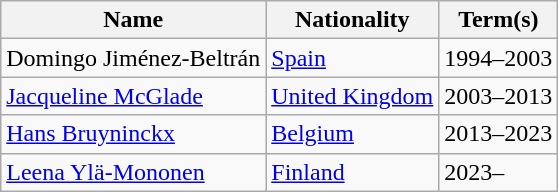<table class=wikitable>
<tr>
<th>Name</th>
<th>Nationality</th>
<th>Term(s)</th>
</tr>
<tr>
<td>Domingo Jiménez-Beltrán</td>
<td> <a href='#'>Spain</a></td>
<td>1994–2003</td>
</tr>
<tr>
<td><a href='#'>Jacqueline McGlade</a></td>
<td> <a href='#'>United Kingdom</a></td>
<td>2003–2013</td>
</tr>
<tr>
<td><a href='#'>Hans Bruyninckx</a></td>
<td> <a href='#'>Belgium</a></td>
<td>2013–2023</td>
</tr>
<tr>
<td><a href='#'>Leena Ylä-Mononen</a></td>
<td> <a href='#'>Finland</a></td>
<td>2023–</td>
</tr>
</table>
